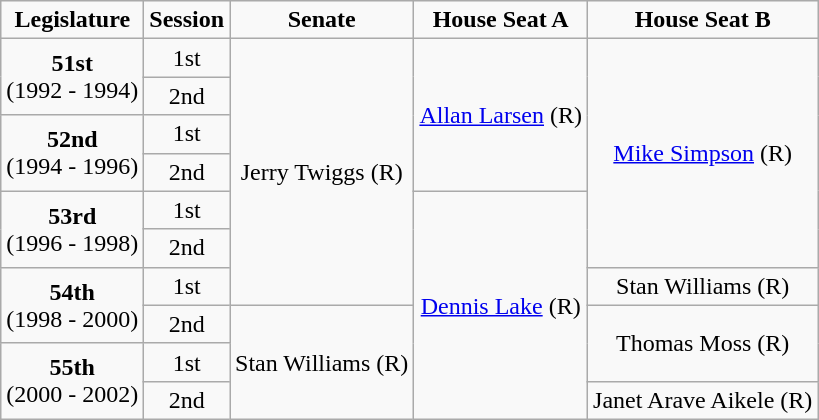<table class=wikitable style="text-align:center">
<tr>
<td><strong>Legislature</strong></td>
<td><strong>Session</strong></td>
<td><strong>Senate</strong></td>
<td><strong>House Seat A</strong></td>
<td><strong>House Seat B</strong></td>
</tr>
<tr>
<td rowspan="2" colspan="1" style="text-align: center;"><strong>51st</strong> <br> (1992 - 1994)</td>
<td>1st</td>
<td rowspan="7" colspan="1" style="text-align: center;" >Jerry Twiggs (R)</td>
<td rowspan="4" colspan="1" style="text-align: center;" ><a href='#'>Allan Larsen</a> (R)</td>
<td rowspan="6" colspan="1" style="text-align: center;" ><a href='#'>Mike Simpson</a> (R)</td>
</tr>
<tr>
<td>2nd</td>
</tr>
<tr>
<td rowspan="2" colspan="1" style="text-align: center;"><strong>52nd</strong> <br> (1994 - 1996)</td>
<td>1st</td>
</tr>
<tr>
<td>2nd</td>
</tr>
<tr>
<td rowspan="2" colspan="1" style="text-align: center;"><strong>53rd</strong> <br> (1996 - 1998)</td>
<td>1st</td>
<td rowspan="6" colspan="1" style="text-align: center;" ><a href='#'>Dennis Lake</a> (R)</td>
</tr>
<tr>
<td>2nd</td>
</tr>
<tr>
<td rowspan="2" colspan="1" style="text-align: center;"><strong>54th</strong> <br> (1998 - 2000)</td>
<td>1st</td>
<td rowspan="1" colspan="1" style="text-align: center;" >Stan Williams (R)</td>
</tr>
<tr>
<td>2nd</td>
<td rowspan="3" colspan="1" style="text-align: center;" >Stan Williams (R)</td>
<td rowspan="2" colspan="1" style="text-align: center;" >Thomas Moss (R)</td>
</tr>
<tr>
<td rowspan="2" colspan="1" style="text-align: center;"><strong>55th</strong> <br> (2000 - 2002)</td>
<td>1st</td>
</tr>
<tr>
<td>2nd</td>
<td rowspan="1" colspan="1" style="text-align: center;" >Janet Arave Aikele (R)</td>
</tr>
</table>
